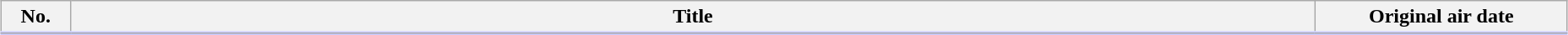<table class="wikitable" style="width:98%; margin:auto; background:#FFF;">
<tr style="border-bottom: 3px solid #CCF">
<th style="width:3em;">No.</th>
<th>Title</th>
<th style="width:12em;">Original air date</th>
</tr>
<tr>
</tr>
</table>
